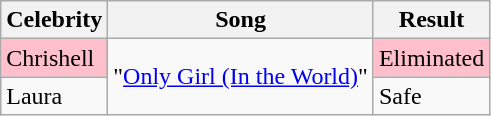<table class="wikitable sortable collapsed">
<tr>
<th>Celebrity</th>
<th>Song</th>
<th>Result</th>
</tr>
<tr>
<td style="background:pink;">Chrishell</td>
<td rowspan=2>"<a href='#'>Only Girl (In the World)</a>"</td>
<td style="background:pink;">Eliminated</td>
</tr>
<tr>
<td>Laura</td>
<td>Safe</td>
</tr>
</table>
